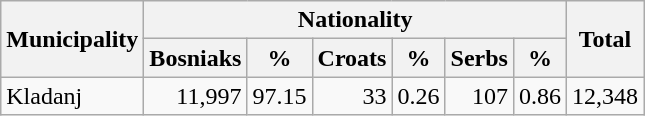<table class="wikitable" style="text-align:right;">
<tr>
<th rowspan="2">Municipality</th>
<th colspan="6">Nationality</th>
<th rowspan="2">Total</th>
</tr>
<tr>
<th>Bosniaks</th>
<th>%</th>
<th>Croats</th>
<th>%</th>
<th>Serbs</th>
<th>%</th>
</tr>
<tr>
<td style="text-align:left;">Kladanj</td>
<td>11,997</td>
<td>97.15</td>
<td>33</td>
<td>0.26</td>
<td>107</td>
<td>0.86</td>
<td>12,348</td>
</tr>
</table>
